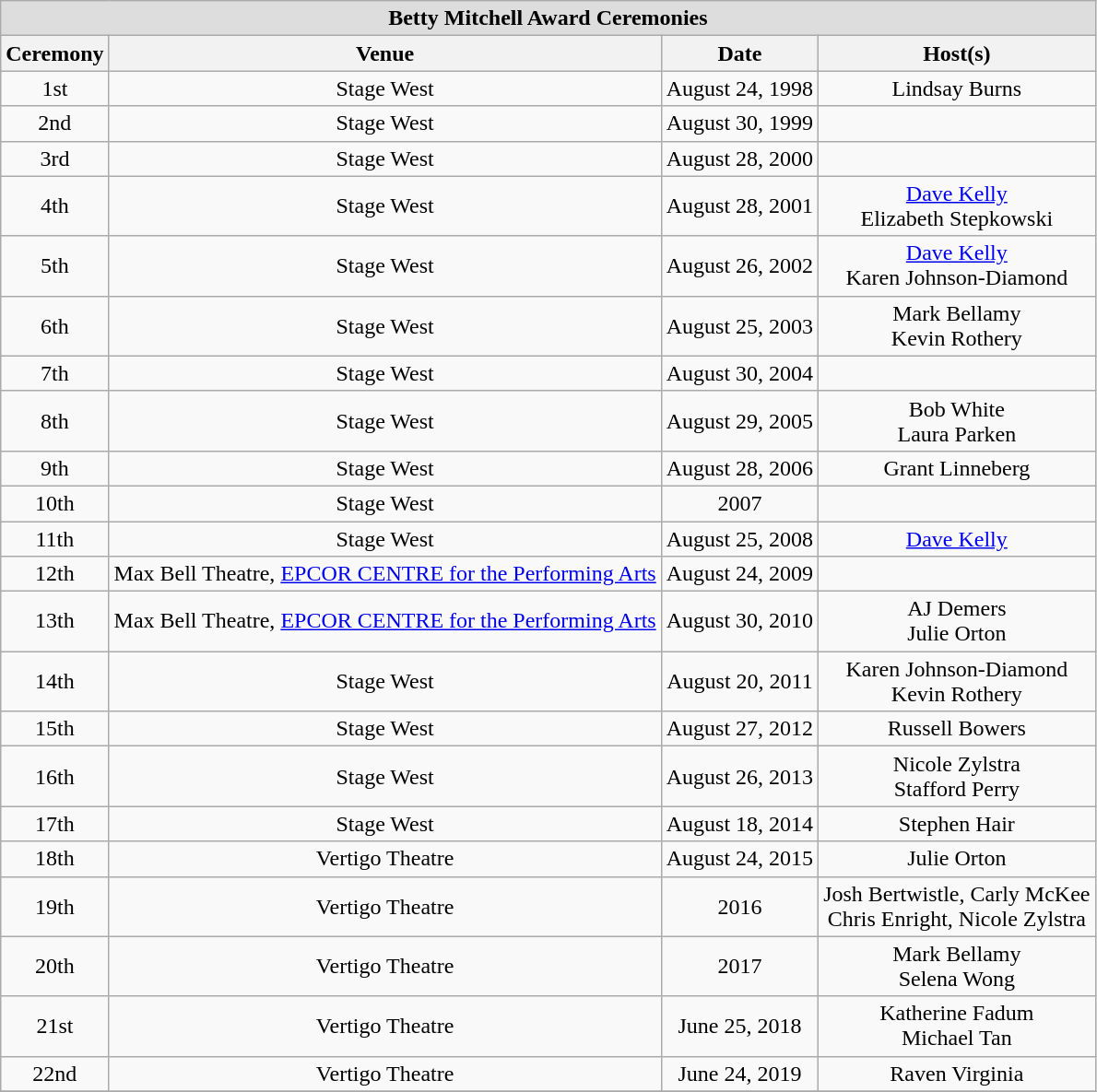<table class="wikitable" style="text-align:center;">
<tr>
<th colspan= 4 style="background:#DDDDDD;">Betty Mitchell Award Ceremonies</th>
</tr>
<tr>
<th>Ceremony</th>
<th>Venue</th>
<th>Date</th>
<th>Host(s)</th>
</tr>
<tr>
<td>1st</td>
<td>Stage West</td>
<td>August 24, 1998</td>
<td>Lindsay Burns</td>
</tr>
<tr>
<td>2nd</td>
<td>Stage West</td>
<td>August 30, 1999</td>
<td></td>
</tr>
<tr>
<td>3rd</td>
<td>Stage West</td>
<td>August 28, 2000</td>
<td></td>
</tr>
<tr>
<td>4th</td>
<td>Stage West</td>
<td>August 28, 2001</td>
<td><a href='#'>Dave Kelly</a><br>Elizabeth Stepkowski</td>
</tr>
<tr>
<td>5th</td>
<td>Stage West</td>
<td>August 26, 2002</td>
<td><a href='#'>Dave Kelly</a><br>Karen Johnson-Diamond</td>
</tr>
<tr>
<td>6th</td>
<td>Stage West</td>
<td>August 25, 2003</td>
<td>Mark Bellamy<br>Kevin Rothery</td>
</tr>
<tr>
<td>7th</td>
<td>Stage West</td>
<td>August 30, 2004</td>
<td></td>
</tr>
<tr>
<td>8th</td>
<td>Stage West</td>
<td>August 29, 2005</td>
<td>Bob White<br>Laura Parken</td>
</tr>
<tr>
<td>9th</td>
<td>Stage West</td>
<td>August 28, 2006</td>
<td>Grant Linneberg</td>
</tr>
<tr>
<td>10th</td>
<td>Stage West</td>
<td>2007</td>
<td></td>
</tr>
<tr>
<td>11th</td>
<td>Stage West</td>
<td>August 25, 2008</td>
<td><a href='#'>Dave Kelly</a></td>
</tr>
<tr>
<td>12th</td>
<td>Max Bell Theatre, <a href='#'>EPCOR CENTRE for the Performing Arts</a></td>
<td>August 24, 2009</td>
<td></td>
</tr>
<tr>
<td>13th</td>
<td>Max Bell Theatre, <a href='#'>EPCOR CENTRE for the Performing Arts</a></td>
<td>August 30, 2010</td>
<td>AJ Demers <br> Julie Orton</td>
</tr>
<tr>
<td>14th</td>
<td>Stage West</td>
<td>August 20, 2011</td>
<td>Karen Johnson-Diamond <br> Kevin Rothery</td>
</tr>
<tr>
<td>15th</td>
<td>Stage West</td>
<td>August 27, 2012</td>
<td>Russell Bowers</td>
</tr>
<tr>
<td>16th</td>
<td>Stage West</td>
<td>August 26, 2013</td>
<td>Nicole Zylstra <br> Stafford Perry</td>
</tr>
<tr>
<td>17th</td>
<td>Stage West</td>
<td>August 18, 2014</td>
<td>Stephen Hair</td>
</tr>
<tr>
<td>18th</td>
<td>Vertigo Theatre</td>
<td>August 24, 2015</td>
<td>Julie Orton</td>
</tr>
<tr>
<td>19th</td>
<td>Vertigo Theatre</td>
<td>2016</td>
<td>Josh Bertwistle, Carly McKee <br> Chris Enright, Nicole Zylstra</td>
</tr>
<tr>
<td>20th</td>
<td>Vertigo Theatre</td>
<td>2017</td>
<td>Mark Bellamy <br> Selena Wong</td>
</tr>
<tr>
<td>21st</td>
<td>Vertigo Theatre</td>
<td>June 25, 2018</td>
<td>Katherine Fadum<br>Michael Tan</td>
</tr>
<tr>
<td>22nd</td>
<td>Vertigo Theatre</td>
<td>June 24, 2019</td>
<td>Raven Virginia</td>
</tr>
<tr>
</tr>
</table>
